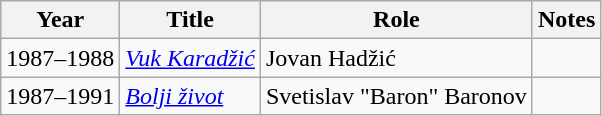<table class="wikitable sortable">
<tr>
<th>Year</th>
<th>Title</th>
<th>Role</th>
<th class="unsortable">Notes</th>
</tr>
<tr>
<td>1987–1988</td>
<td><em><a href='#'>Vuk Karadžić</a></em></td>
<td>Jovan Hadžić</td>
<td></td>
</tr>
<tr>
<td>1987–1991</td>
<td><em><a href='#'>Bolji život</a></em></td>
<td>Svetislav "Baron" Baronov</td>
<td></td>
</tr>
</table>
